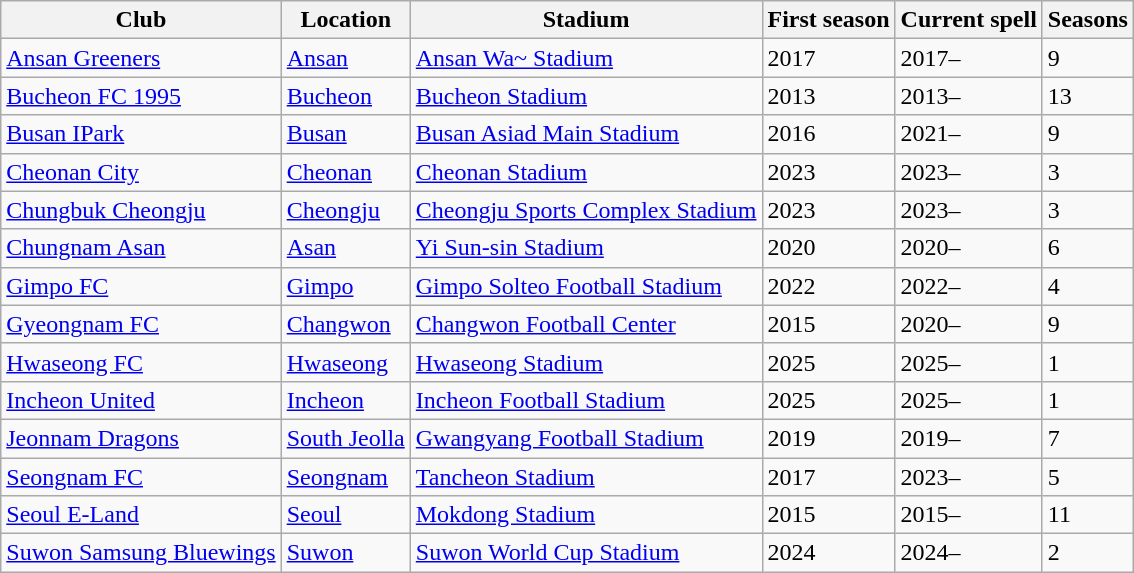<table class="wikitable sortable" style="text-align: left;">
<tr>
<th>Club</th>
<th>Location</th>
<th>Stadium</th>
<th>First season</th>
<th>Current spell</th>
<th>Seasons</th>
</tr>
<tr>
<td><a href='#'>Ansan Greeners</a></td>
<td><a href='#'>Ansan</a></td>
<td><a href='#'>Ansan Wa~ Stadium</a></td>
<td>2017</td>
<td>2017–</td>
<td>9</td>
</tr>
<tr>
<td><a href='#'>Bucheon FC 1995</a></td>
<td><a href='#'>Bucheon</a></td>
<td><a href='#'>Bucheon Stadium</a></td>
<td>2013</td>
<td>2013–</td>
<td>13</td>
</tr>
<tr>
<td><a href='#'>Busan IPark</a></td>
<td><a href='#'>Busan</a></td>
<td><a href='#'>Busan Asiad Main Stadium</a></td>
<td>2016</td>
<td>2021–</td>
<td>9</td>
</tr>
<tr>
<td><a href='#'>Cheonan City</a></td>
<td><a href='#'>Cheonan</a></td>
<td><a href='#'>Cheonan Stadium</a></td>
<td>2023</td>
<td>2023–</td>
<td>3</td>
</tr>
<tr>
<td><a href='#'>Chungbuk Cheongju</a></td>
<td><a href='#'>Cheongju</a></td>
<td><a href='#'>Cheongju Sports Complex Stadium</a></td>
<td>2023</td>
<td>2023–</td>
<td>3</td>
</tr>
<tr>
<td><a href='#'>Chungnam Asan</a></td>
<td><a href='#'>Asan</a></td>
<td><a href='#'>Yi Sun-sin Stadium</a></td>
<td>2020</td>
<td>2020–</td>
<td>6</td>
</tr>
<tr>
<td><a href='#'>Gimpo FC</a></td>
<td><a href='#'>Gimpo</a></td>
<td><a href='#'>Gimpo Solteo Football Stadium</a></td>
<td>2022</td>
<td>2022–</td>
<td>4</td>
</tr>
<tr>
<td><a href='#'>Gyeongnam FC</a></td>
<td><a href='#'>Changwon</a></td>
<td><a href='#'>Changwon Football Center</a></td>
<td>2015</td>
<td>2020–</td>
<td>9</td>
</tr>
<tr>
<td><a href='#'>Hwaseong FC</a></td>
<td><a href='#'>Hwaseong</a></td>
<td><a href='#'>Hwaseong Stadium</a></td>
<td>2025</td>
<td>2025–</td>
<td>1</td>
</tr>
<tr>
<td><a href='#'>Incheon United</a></td>
<td><a href='#'>Incheon</a></td>
<td><a href='#'>Incheon Football Stadium</a></td>
<td>2025</td>
<td>2025–</td>
<td>1</td>
</tr>
<tr>
<td><a href='#'>Jeonnam Dragons</a></td>
<td><a href='#'>South Jeolla</a></td>
<td><a href='#'>Gwangyang Football Stadium</a></td>
<td>2019</td>
<td>2019–</td>
<td>7</td>
</tr>
<tr>
<td><a href='#'>Seongnam FC</a></td>
<td><a href='#'>Seongnam</a></td>
<td><a href='#'>Tancheon Stadium</a></td>
<td>2017</td>
<td>2023–</td>
<td>5</td>
</tr>
<tr>
<td><a href='#'>Seoul E-Land</a></td>
<td><a href='#'>Seoul</a></td>
<td><a href='#'>Mokdong Stadium</a></td>
<td>2015</td>
<td>2015–</td>
<td>11</td>
</tr>
<tr>
<td><a href='#'>Suwon Samsung Bluewings</a></td>
<td><a href='#'>Suwon</a></td>
<td><a href='#'>Suwon World Cup Stadium</a></td>
<td>2024</td>
<td>2024–</td>
<td>2</td>
</tr>
</table>
